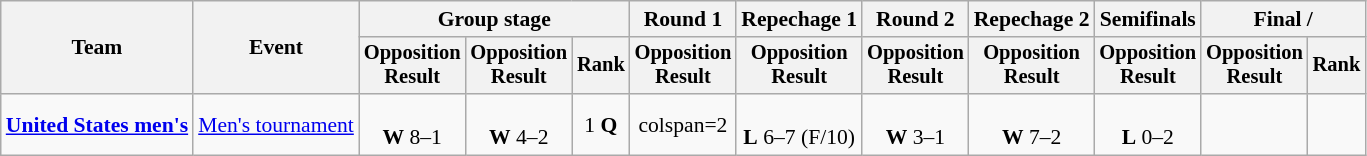<table class=wikitable style=font-size:90%>
<tr>
<th rowspan=2>Team</th>
<th rowspan=2>Event</th>
<th colspan=3>Group stage</th>
<th>Round 1</th>
<th>Repechage 1</th>
<th>Round 2</th>
<th>Repechage 2</th>
<th>Semifinals</th>
<th colspan=2>Final / </th>
</tr>
<tr style=font-size:95%>
<th>Opposition<br>Result</th>
<th>Opposition<br>Result</th>
<th>Rank</th>
<th>Opposition<br>Result</th>
<th>Opposition<br>Result</th>
<th>Opposition<br>Result</th>
<th>Opposition<br>Result</th>
<th>Opposition<br>Result</th>
<th>Opposition<br>Result</th>
<th>Rank</th>
</tr>
<tr align=center>
<td><a href='#'><strong>United States men's</strong></a></td>
<td><a href='#'>Men's tournament</a></td>
<td><br><strong>W</strong> 8–1</td>
<td><br><strong>W</strong> 4–2</td>
<td>1 <strong>Q</strong></td>
<td>colspan=2 </td>
<td><br><strong>L</strong> 6–7 (F/10)</td>
<td><br><strong>W</strong> 3–1</td>
<td><br><strong>W</strong> 7–2</td>
<td><br><strong>L</strong> 0–2</td>
<td></td>
</tr>
</table>
